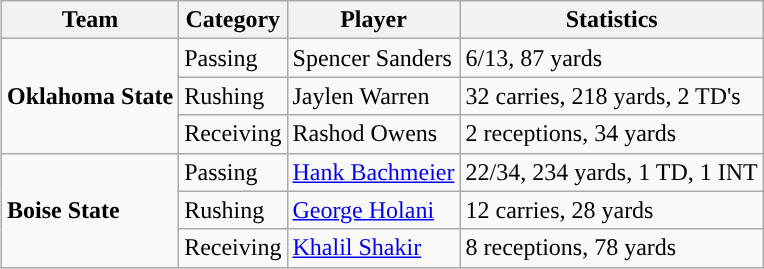<table class="wikitable" style="float: right;">
<tr>
<th>Team</th>
<th>Category</th>
<th>Player</th>
<th>Statistics</th>
</tr>
<tr>
<td rowspan=3><strong>Oklahoma State</strong></td>
<td>Passing</td>
<td>Spencer Sanders</td>
<td>6/13, 87 yards</td>
</tr>
<tr>
<td>Rushing</td>
<td>Jaylen Warren</td>
<td>32 carries, 218 yards, 2 TD's</td>
</tr>
<tr>
<td>Receiving</td>
<td>Rashod Owens</td>
<td>2 receptions, 34 yards</td>
</tr>
<tr>
<td rowspan=3><strong>Boise State</strong></td>
<td>Passing</td>
<td><a href='#'>Hank Bachmeier</a></td>
<td>22/34, 234 yards, 1 TD, 1 INT</td>
</tr>
<tr>
<td>Rushing</td>
<td><a href='#'>George Holani</a></td>
<td>12 carries, 28 yards</td>
</tr>
<tr>
<td>Receiving</td>
<td><a href='#'>Khalil Shakir</a></td>
<td>8 receptions, 78 yards</td>
</tr>
</table>
